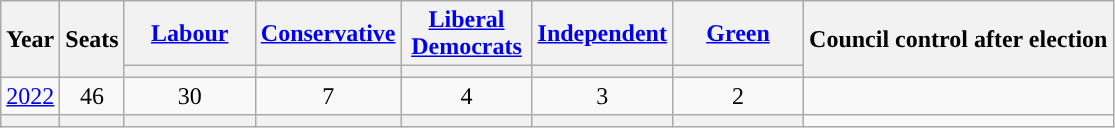<table class="wikitable" style=text-align:center>
<tr>
<th rowspan=2><strong>Year</strong></th>
<th rowspan=2><strong>Seats</strong></th>
<th width="80"><a href='#'><strong>Labour</strong></a></th>
<th width="80"><a href='#'><strong>Conservative</strong></a></th>
<th width="80"><a href='#'><strong>Liberal Democrats</strong></a></th>
<th width="80"><a href='#'><strong>Independent</strong></a></th>
<th width="80"><a href='#'><strong>Green</strong></a></th>
<th rowspan=2 colspan=2><strong>Council control after election</strong></th>
</tr>
<tr>
<th style="background-color: "></th>
<th style="background-color: "></th>
<th style="background-color: "></th>
<th style="background-color: "></th>
<th style="background-color: "></th>
</tr>
<tr>
<td><a href='#'>2022</a></td>
<td>46</td>
<td>30</td>
<td>7</td>
<td>4</td>
<td>3</td>
<td>2</td>
<td></td>
</tr>
<tr>
<th></th>
<th></th>
<th style="background-color: "></th>
<th style="background-color: "></th>
<th style="background-color: "></th>
<th style="background-color: "></th>
<th style="background-color: "></th>
</tr>
</table>
